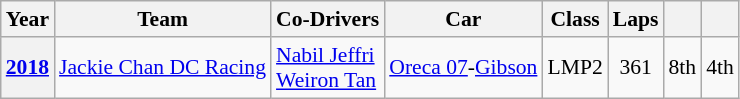<table class="wikitable" style="text-align:center; font-size:90%">
<tr>
<th>Year</th>
<th>Team</th>
<th>Co-Drivers</th>
<th>Car</th>
<th>Class</th>
<th>Laps</th>
<th></th>
<th></th>
</tr>
<tr>
<th><a href='#'>2018</a></th>
<td align="left" nowrap> <a href='#'>Jackie Chan DC Racing</a></td>
<td align="left" nowrap> <a href='#'>Nabil Jeffri</a><br> <a href='#'>Weiron Tan</a></td>
<td nowrap><a href='#'>Oreca 07</a>-<a href='#'>Gibson</a></td>
<td>LMP2</td>
<td>361</td>
<td>8th</td>
<td>4th</td>
</tr>
</table>
